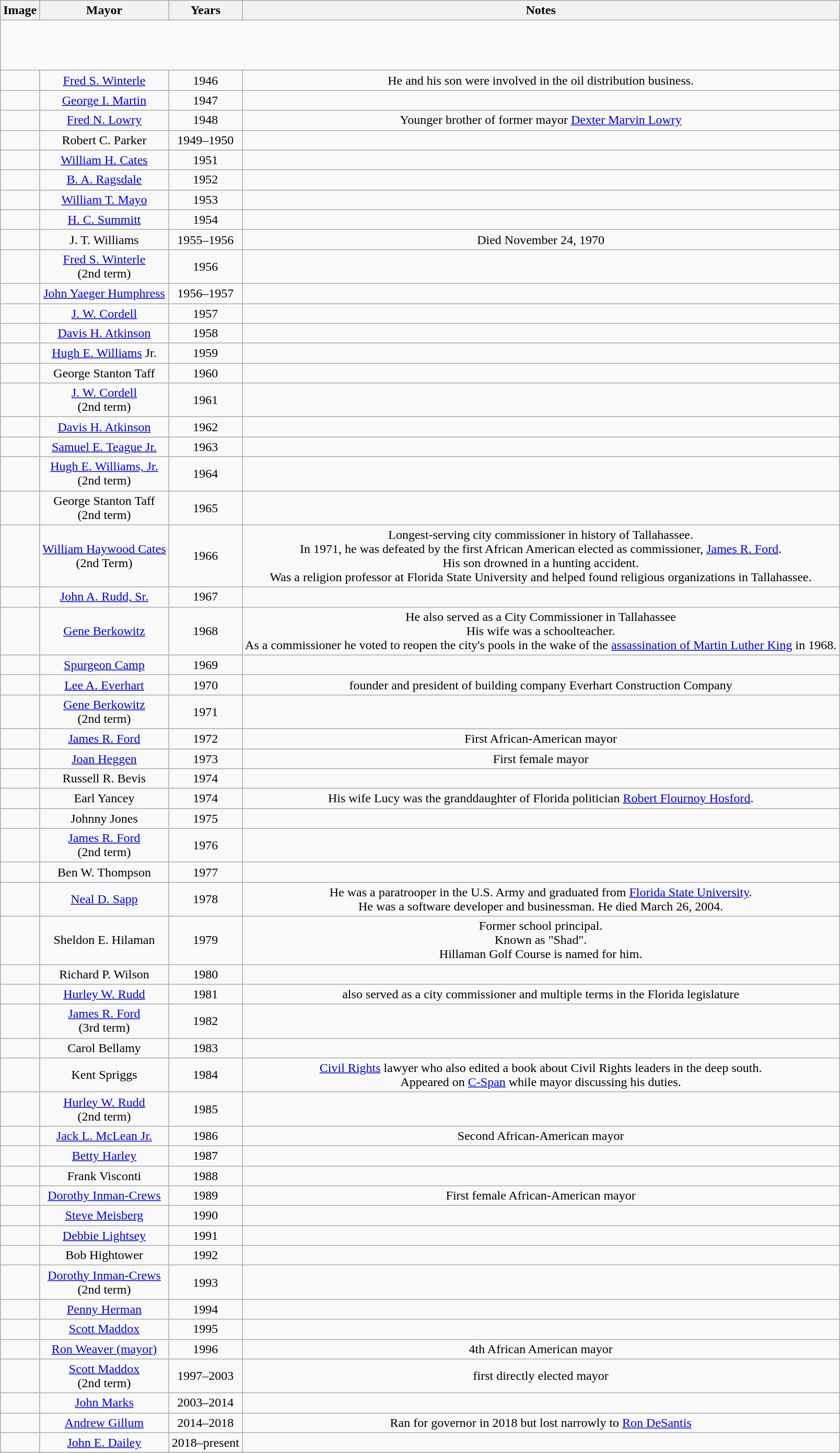<table class="wikitable" style="text-align:center">
<tr>
<th>Image</th>
<th>Mayor</th>
<th>Years</th>
<th>Notes</th>
</tr>
<tr style="height:4em">
</tr>
<tr>
<td></td>
<td><a href='#'>Fred S. Winterle</a></td>
<td>1946</td>
<td>He and his son were involved in the oil distribution business.</td>
</tr>
<tr>
<td></td>
<td><a href='#'>George I. Martin</a></td>
<td>1947</td>
<td></td>
</tr>
<tr>
<td></td>
<td><a href='#'>Fred N. Lowry</a></td>
<td>1948</td>
<td>Younger brother of former mayor <a href='#'>Dexter Marvin Lowry</a></td>
</tr>
<tr>
<td></td>
<td>Robert C. Parker</td>
<td>1949–1950</td>
<td></td>
</tr>
<tr>
<td></td>
<td><a href='#'>William H. Cates</a></td>
<td>1951</td>
<td></td>
</tr>
<tr>
<td></td>
<td><a href='#'>B. A. Ragsdale</a></td>
<td>1952</td>
<td></td>
</tr>
<tr>
<td></td>
<td><a href='#'>William T. Mayo</a></td>
<td>1953</td>
<td></td>
</tr>
<tr>
<td></td>
<td><a href='#'>H. C. Summitt</a></td>
<td>1954</td>
<td></td>
</tr>
<tr>
<td></td>
<td>J. T. Williams</td>
<td>1955–1956</td>
<td>Died November 24, 1970</td>
</tr>
<tr>
<td></td>
<td><a href='#'>Fred S. Winterle</a><br> (2nd term)</td>
<td>1956</td>
<td></td>
</tr>
<tr>
<td></td>
<td><a href='#'>John Yaeger Humphress</a></td>
<td>1956–1957</td>
<td></td>
</tr>
<tr>
<td></td>
<td><a href='#'>J. W. Cordell</a></td>
<td>1957</td>
<td></td>
</tr>
<tr>
<td></td>
<td><a href='#'>Davis H. Atkinson</a></td>
<td>1958</td>
<td></td>
</tr>
<tr>
<td></td>
<td><a href='#'>Hugh E. Williams</a> Jr.</td>
<td>1959</td>
<td></td>
</tr>
<tr>
<td></td>
<td>George Stanton Taff</td>
<td>1960</td>
<td></td>
</tr>
<tr>
<td></td>
<td><a href='#'>J. W. Cordell</a><br> (2nd term)</td>
<td>1961</td>
<td></td>
</tr>
<tr>
<td></td>
<td><a href='#'>Davis H. Atkinson</a></td>
<td>1962</td>
<td></td>
</tr>
<tr>
<td></td>
<td><a href='#'>Samuel E. Teague Jr.</a></td>
<td>1963</td>
<td></td>
</tr>
<tr>
<td></td>
<td><a href='#'>Hugh E. Williams, Jr.</a><br> (2nd term)</td>
<td>1964</td>
<td></td>
</tr>
<tr>
<td></td>
<td>George Stanton Taff<br> (2nd term)</td>
<td>1965</td>
<td></td>
</tr>
<tr>
<td></td>
<td><a href='#'>William Haywood Cates</a><br>(2nd Term)</td>
<td>1966</td>
<td>Longest-serving city commissioner in history of Tallahassee.<br> In 1971, he was defeated by the first African American elected as commissioner, <a href='#'>James R. Ford</a>.<br> His son drowned in a hunting accident.<br> Was a religion professor at Florida State University and helped found religious organizations in Tallahassee.</td>
</tr>
<tr>
<td></td>
<td><a href='#'>John A. Rudd, Sr.</a></td>
<td>1967</td>
<td></td>
</tr>
<tr>
<td></td>
<td><a href='#'>Gene Berkowitz</a></td>
<td>1968</td>
<td> He also served as a City Commissioner in Tallahassee<br> His wife was a schoolteacher.<br> As a commissioner he voted to reopen the city's pools in the wake of the <a href='#'>assassination of Martin Luther King</a> in 1968.</td>
</tr>
<tr>
<td></td>
<td><a href='#'>Spurgeon Camp</a></td>
<td>1969</td>
<td></td>
</tr>
<tr>
<td></td>
<td><a href='#'>Lee A. Everhart</a></td>
<td>1970</td>
<td>founder and president of building company Everhart Construction Company</td>
</tr>
<tr>
<td></td>
<td><a href='#'>Gene Berkowitz</a><br> (2nd term)</td>
<td>1971</td>
<td></td>
</tr>
<tr>
<td></td>
<td><a href='#'>James R. Ford</a></td>
<td>1972</td>
<td>First African-American mayor</td>
</tr>
<tr>
<td></td>
<td><a href='#'>Joan Heggen</a></td>
<td>1973</td>
<td>First female mayor</td>
</tr>
<tr>
<td></td>
<td>Russell R. Bevis</td>
<td>1974</td>
<td></td>
</tr>
<tr>
<td></td>
<td>Earl Yancey</td>
<td>1974</td>
<td>His wife Lucy was the granddaughter of Florida politician <a href='#'>Robert Flournoy Hosford</a>.</td>
</tr>
<tr>
<td></td>
<td>Johnny Jones</td>
<td>1975</td>
<td></td>
</tr>
<tr>
<td></td>
<td><a href='#'>James R. Ford</a><br> (2nd term)</td>
<td>1976</td>
<td></td>
</tr>
<tr>
<td></td>
<td>Ben W. Thompson</td>
<td>1977</td>
<td></td>
</tr>
<tr>
<td></td>
<td><a href='#'>Neal D. Sapp</a></td>
<td>1978</td>
<td>He was a paratrooper in the U.S. Army and graduated from <a href='#'>Florida State University</a>.<br> He was a software developer and businessman. He died March 26, 2004.</td>
</tr>
<tr>
<td></td>
<td>Sheldon E. Hilaman</td>
<td>1979</td>
<td>Former school principal.<br> Known as "Shad".<br> Hillaman Golf Course is named for him.</td>
</tr>
<tr>
<td></td>
<td>Richard P. Wilson</td>
<td>1980</td>
<td></td>
</tr>
<tr>
<td></td>
<td><a href='#'>Hurley W. Rudd</a></td>
<td>1981</td>
<td>also served as a city commissioner and multiple terms in the Florida legislature</td>
</tr>
<tr>
<td></td>
<td><a href='#'>James R. Ford</a><br> (3rd term)</td>
<td>1982</td>
<td></td>
</tr>
<tr>
<td></td>
<td>Carol Bellamy</td>
<td>1983</td>
<td></td>
</tr>
<tr>
<td></td>
<td>Kent Spriggs</td>
<td>1984</td>
<td><a href='#'>Civil Rights</a> lawyer who also edited a book about Civil Rights leaders in the deep south.<br> Appeared on <a href='#'>C-Span</a> while mayor discussing his duties.</td>
</tr>
<tr>
<td></td>
<td><a href='#'>Hurley W. Rudd</a><br> (2nd term)</td>
<td>1985</td>
<td></td>
</tr>
<tr>
<td></td>
<td><a href='#'>Jack L. McLean Jr.</a></td>
<td>1986</td>
<td>Second African-American mayor</td>
</tr>
<tr>
<td></td>
<td><a href='#'>Betty Harley</a></td>
<td>1987</td>
<td></td>
</tr>
<tr>
<td></td>
<td>Frank Visconti</td>
<td>1988</td>
<td></td>
</tr>
<tr>
<td></td>
<td><a href='#'>Dorothy Inman-Crews</a></td>
<td>1989</td>
<td>First female African-American mayor</td>
</tr>
<tr>
<td></td>
<td><a href='#'>Steve Meisberg</a></td>
<td>1990</td>
<td></td>
</tr>
<tr>
<td></td>
<td><a href='#'>Debbie Lightsey</a></td>
<td>1991</td>
<td></td>
</tr>
<tr>
<td></td>
<td>Bob Hightower</td>
<td>1992</td>
<td></td>
</tr>
<tr>
<td></td>
<td><a href='#'>Dorothy Inman-Crews</a><br>(2nd term)</td>
<td>1993</td>
<td></td>
</tr>
<tr>
<td></td>
<td><a href='#'>Penny Herman</a></td>
<td>1994</td>
<td></td>
</tr>
<tr>
<td></td>
<td><a href='#'>Scott Maddox</a></td>
<td>1995</td>
<td></td>
</tr>
<tr>
<td></td>
<td><a href='#'>Ron Weaver (mayor)</a></td>
<td>1996</td>
<td>4th African American mayor</td>
</tr>
<tr>
<td></td>
<td><a href='#'>Scott Maddox</a><br> (2nd term)</td>
<td>1997–2003</td>
<td>first directly elected mayor</td>
</tr>
<tr>
<td></td>
<td><a href='#'>John Marks</a></td>
<td>2003–2014</td>
<td></td>
</tr>
<tr>
<td></td>
<td><a href='#'>Andrew Gillum</a></td>
<td>2014–2018</td>
<td>Ran for governor in 2018 but lost narrowly to <a href='#'>Ron DeSantis</a></td>
</tr>
<tr>
<td></td>
<td><a href='#'>John E. Dailey</a></td>
<td>2018–present</td>
<td></td>
</tr>
<tr>
</tr>
</table>
